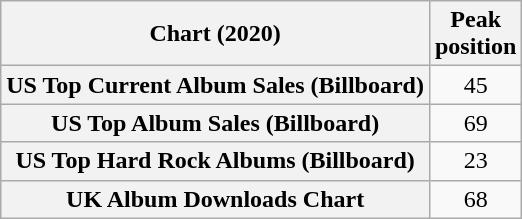<table class="wikitable sortable plainrowheaders" style="text-align: center;">
<tr>
<th>Chart (2020)</th>
<th>Peak<br>position</th>
</tr>
<tr>
<th scope="row">US Top Current Album Sales (Billboard)</th>
<td>45</td>
</tr>
<tr>
<th scope="row">US Top Album Sales (Billboard)</th>
<td>69</td>
</tr>
<tr>
<th scope="row">US Top Hard Rock Albums (Billboard)</th>
<td>23</td>
</tr>
<tr>
<th scope="row">UK Album Downloads Chart</th>
<td>68</td>
</tr>
</table>
